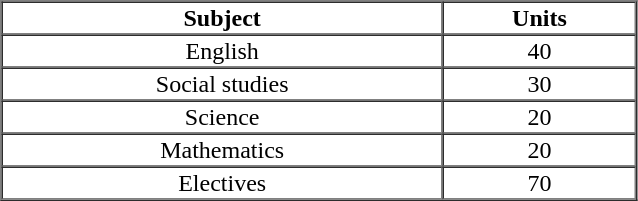<table border="1" cellspacing="0"  style="width:425px; margin-left:3em;">
<tr>
<th>Subject</th>
<th>Units</th>
</tr>
<tr style="text-align:center;">
<td>English</td>
<td>40</td>
</tr>
<tr style="text-align:center;">
<td>Social studies</td>
<td>30</td>
</tr>
<tr style="text-align:center;">
<td>Science</td>
<td>20</td>
</tr>
<tr style="text-align:center;">
<td>Mathematics</td>
<td>20</td>
</tr>
<tr Physical education||20>
</tr>
<tr style="text-align:center;">
<td>Electives</td>
<td>70</td>
</tr>
</table>
